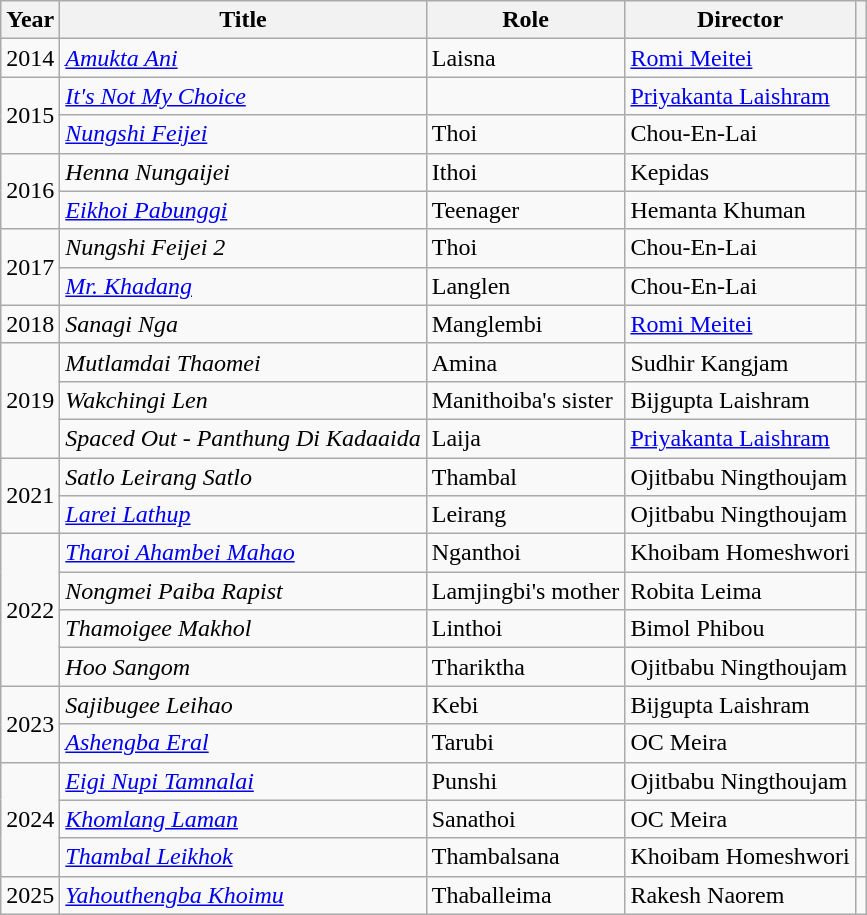<table class="wikitable">
<tr>
<th>Year</th>
<th>Title</th>
<th>Role</th>
<th>Director</th>
<th></th>
</tr>
<tr>
<td>2014</td>
<td><em><a href='#'>Amukta Ani</a></em></td>
<td>Laisna</td>
<td><a href='#'>Romi Meitei</a></td>
<td></td>
</tr>
<tr>
<td rowspan="2">2015</td>
<td><em><a href='#'>It's Not My Choice</a></em></td>
<td></td>
<td><a href='#'>Priyakanta Laishram</a></td>
<td></td>
</tr>
<tr>
<td><em><a href='#'>Nungshi Feijei</a></em></td>
<td>Thoi</td>
<td>Chou-En-Lai</td>
<td></td>
</tr>
<tr>
<td rowspan="2">2016</td>
<td><em>Henna Nungaijei</em></td>
<td>Ithoi</td>
<td>Kepidas</td>
<td></td>
</tr>
<tr>
<td><em><a href='#'>Eikhoi Pabunggi</a></em></td>
<td>Teenager</td>
<td>Hemanta Khuman</td>
<td></td>
</tr>
<tr>
<td rowspan="2">2017</td>
<td><em>Nungshi Feijei 2</em></td>
<td>Thoi</td>
<td>Chou-En-Lai</td>
<td></td>
</tr>
<tr>
<td><em><a href='#'>Mr. Khadang</a></em></td>
<td>Langlen</td>
<td>Chou-En-Lai</td>
<td></td>
</tr>
<tr>
<td>2018</td>
<td><em>Sanagi Nga</em></td>
<td>Manglembi</td>
<td><a href='#'>Romi Meitei</a></td>
<td></td>
</tr>
<tr>
<td rowspan="3">2019</td>
<td><em>Mutlamdai Thaomei</em></td>
<td>Amina</td>
<td>Sudhir Kangjam</td>
<td></td>
</tr>
<tr>
<td><em>Wakchingi Len</em></td>
<td>Manithoiba's sister</td>
<td>Bijgupta Laishram</td>
<td></td>
</tr>
<tr>
<td><em>Spaced Out - Panthung Di Kadaaida</em></td>
<td>Laija</td>
<td><a href='#'>Priyakanta Laishram</a></td>
<td></td>
</tr>
<tr>
<td rowspan="2">2021</td>
<td><em>Satlo Leirang Satlo</em></td>
<td>Thambal</td>
<td>Ojitbabu Ningthoujam</td>
<td></td>
</tr>
<tr>
<td><em><a href='#'>Larei Lathup</a></em></td>
<td>Leirang</td>
<td>Ojitbabu Ningthoujam</td>
<td></td>
</tr>
<tr>
<td rowspan="4">2022</td>
<td><em><a href='#'>Tharoi Ahambei Mahao</a></em></td>
<td>Nganthoi</td>
<td>Khoibam Homeshwori</td>
<td></td>
</tr>
<tr>
<td><em>Nongmei Paiba Rapist</em></td>
<td>Lamjingbi's mother</td>
<td>Robita Leima</td>
<td></td>
</tr>
<tr>
<td><em>Thamoigee Makhol</em></td>
<td>Linthoi</td>
<td>Bimol Phibou</td>
<td></td>
</tr>
<tr>
<td><em>Hoo Sangom</em></td>
<td>Thariktha</td>
<td>Ojitbabu Ningthoujam</td>
<td></td>
</tr>
<tr>
<td rowspan="2">2023</td>
<td><em>Sajibugee Leihao</em></td>
<td>Kebi</td>
<td>Bijgupta Laishram</td>
<td></td>
</tr>
<tr>
<td><em><a href='#'>Ashengba Eral</a></em></td>
<td>Tarubi</td>
<td>OC Meira</td>
<td></td>
</tr>
<tr>
<td rowspan="3">2024</td>
<td><em><a href='#'>Eigi Nupi Tamnalai</a></em></td>
<td>Punshi</td>
<td>Ojitbabu Ningthoujam</td>
<td></td>
</tr>
<tr>
<td><em><a href='#'>Khomlang Laman</a></em></td>
<td>Sanathoi</td>
<td>OC Meira</td>
<td></td>
</tr>
<tr>
<td><em><a href='#'>Thambal Leikhok</a></em></td>
<td>Thambalsana</td>
<td>Khoibam Homeshwori</td>
<td></td>
</tr>
<tr>
<td>2025</td>
<td><em><a href='#'>Yahouthengba Khoimu</a></em></td>
<td>Thaballeima</td>
<td>Rakesh Naorem</td>
<td></td>
</tr>
</table>
